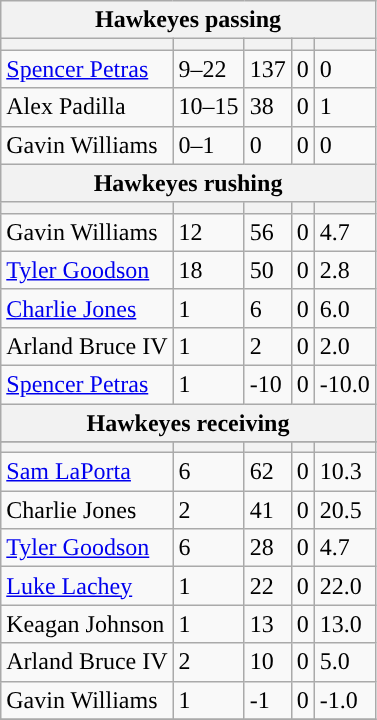<table class="wikitable plainrowheaders">
<tr>
<th colspan="6">Hawkeyes passing</th>
</tr>
<tr>
<th scope="col"></th>
<th scope="col"></th>
<th scope="col"></th>
<th scope="col"></th>
<th scope="col"></th>
</tr>
<tr>
<td><a href='#'>Spencer Petras</a></td>
<td>9–22</td>
<td>137</td>
<td>0</td>
<td>0</td>
</tr>
<tr>
<td>Alex Padilla</td>
<td>10–15</td>
<td>38</td>
<td>0</td>
<td>1</td>
</tr>
<tr>
<td>Gavin Williams</td>
<td>0–1</td>
<td>0</td>
<td>0</td>
<td>0</td>
</tr>
<tr>
<th colspan="6">Hawkeyes rushing</th>
</tr>
<tr>
<th scope="col"></th>
<th scope="col"></th>
<th scope="col"></th>
<th scope="col"></th>
<th scope="col"></th>
</tr>
<tr>
<td>Gavin Williams</td>
<td>12</td>
<td>56</td>
<td>0</td>
<td>4.7</td>
</tr>
<tr>
<td><a href='#'>Tyler Goodson</a></td>
<td>18</td>
<td>50</td>
<td>0</td>
<td>2.8</td>
</tr>
<tr>
<td><a href='#'>Charlie Jones</a></td>
<td>1</td>
<td>6</td>
<td>0</td>
<td>6.0</td>
</tr>
<tr>
<td>Arland Bruce IV</td>
<td>1</td>
<td>2</td>
<td>0</td>
<td>2.0</td>
</tr>
<tr>
<td><a href='#'>Spencer Petras</a></td>
<td>1</td>
<td>-10</td>
<td>0</td>
<td>-10.0</td>
</tr>
<tr>
<th colspan="6">Hawkeyes receiving</th>
</tr>
<tr>
</tr>
<tr>
<th scope="col"></th>
<th scope="col"></th>
<th scope="col"></th>
<th scope="col"></th>
<th scope="col"></th>
</tr>
<tr>
<td><a href='#'>Sam LaPorta</a></td>
<td>6</td>
<td>62</td>
<td>0</td>
<td>10.3</td>
</tr>
<tr>
<td>Charlie Jones</td>
<td>2</td>
<td>41</td>
<td>0</td>
<td>20.5</td>
</tr>
<tr>
<td><a href='#'>Tyler Goodson</a></td>
<td>6</td>
<td>28</td>
<td>0</td>
<td>4.7</td>
</tr>
<tr>
<td><a href='#'>Luke Lachey</a></td>
<td>1</td>
<td>22</td>
<td>0</td>
<td>22.0</td>
</tr>
<tr>
<td>Keagan Johnson</td>
<td>1</td>
<td>13</td>
<td>0</td>
<td>13.0</td>
</tr>
<tr>
<td>Arland Bruce IV</td>
<td>2</td>
<td>10</td>
<td>0</td>
<td>5.0</td>
</tr>
<tr>
<td>Gavin Williams</td>
<td>1</td>
<td>-1</td>
<td>0</td>
<td>-1.0</td>
</tr>
<tr>
</tr>
</table>
